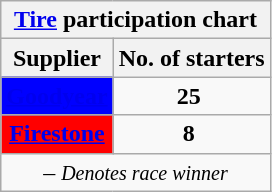<table class="wikitable">
<tr>
<th colspan=2><a href='#'>Tire</a> participation chart</th>
</tr>
<tr>
<th>Supplier</th>
<th>No. of starters</th>
</tr>
<tr>
<td align="center" style="background:blue;"><strong><a href='#'><span>Goodyear</span></a></strong></td>
<td align="center"><strong>25</strong> </td>
</tr>
<tr>
<td align="center" style="background:red;"><strong><a href='#'><span>Firestone</span></a></strong></td>
<td align="center"><strong>8</strong> </td>
</tr>
<tr>
<td colspan=2 align=center> – <em><small>Denotes race winner</small></em></td>
</tr>
</table>
